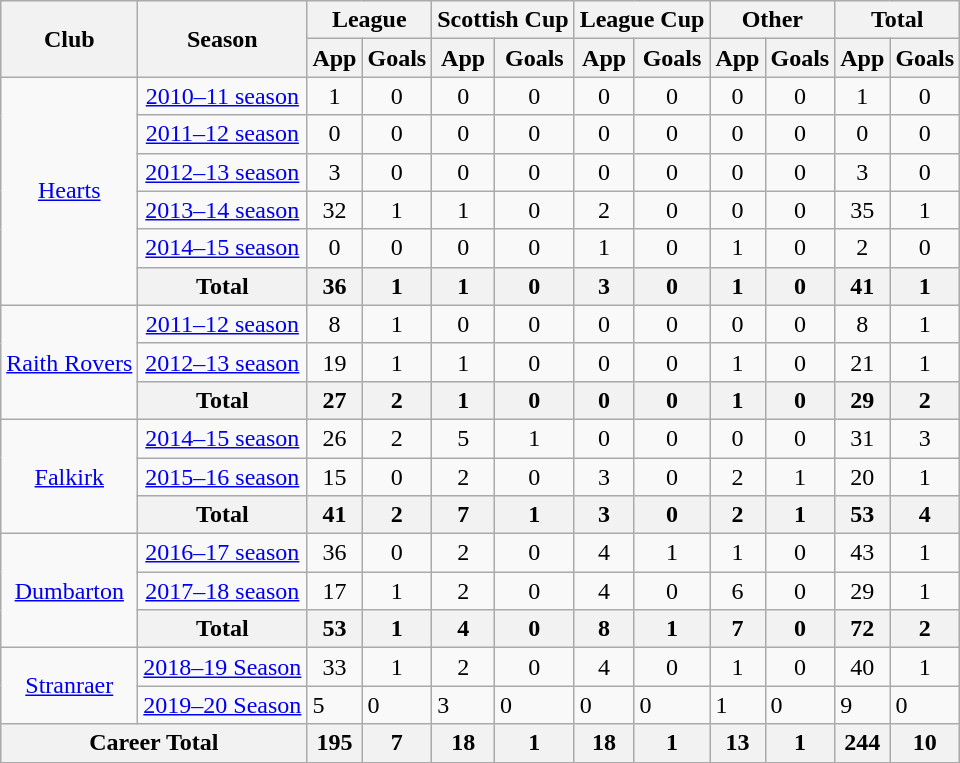<table class="wikitable">
<tr>
<th rowspan=2>Club</th>
<th rowspan=2>Season</th>
<th colspan=2>League</th>
<th colspan=2>Scottish Cup</th>
<th colspan=2>League Cup</th>
<th colspan=2>Other</th>
<th colspan=2>Total</th>
</tr>
<tr>
<th>App</th>
<th>Goals</th>
<th>App</th>
<th>Goals</th>
<th>App</th>
<th>Goals</th>
<th>App</th>
<th>Goals</th>
<th>App</th>
<th>Goals</th>
</tr>
<tr align=center>
<td rowspan=6><a href='#'>Hearts</a></td>
<td><a href='#'>2010–11 season</a></td>
<td>1</td>
<td>0</td>
<td>0</td>
<td>0</td>
<td>0</td>
<td>0</td>
<td>0</td>
<td>0</td>
<td>1</td>
<td>0</td>
</tr>
<tr align=center>
<td><a href='#'>2011–12 season</a></td>
<td>0</td>
<td>0</td>
<td>0</td>
<td>0</td>
<td>0</td>
<td>0</td>
<td>0</td>
<td>0</td>
<td>0</td>
<td>0</td>
</tr>
<tr align=center>
<td><a href='#'>2012–13 season</a></td>
<td>3</td>
<td>0</td>
<td>0</td>
<td>0</td>
<td>0</td>
<td>0</td>
<td>0</td>
<td>0</td>
<td>3</td>
<td>0</td>
</tr>
<tr align=center>
<td><a href='#'>2013–14 season</a></td>
<td>32</td>
<td>1</td>
<td>1</td>
<td>0</td>
<td>2</td>
<td>0</td>
<td>0</td>
<td>0</td>
<td>35</td>
<td>1</td>
</tr>
<tr align=center>
<td><a href='#'>2014–15 season</a></td>
<td>0</td>
<td>0</td>
<td>0</td>
<td>0</td>
<td>1</td>
<td>0</td>
<td>1</td>
<td>0</td>
<td>2</td>
<td>0</td>
</tr>
<tr align=center>
<th>Total</th>
<th>36</th>
<th>1</th>
<th>1</th>
<th>0</th>
<th>3</th>
<th>0</th>
<th>1</th>
<th>0</th>
<th>41</th>
<th>1</th>
</tr>
<tr align=center>
<td rowspan=3><a href='#'>Raith Rovers</a></td>
<td><a href='#'>2011–12 season</a></td>
<td>8</td>
<td>1</td>
<td>0</td>
<td>0</td>
<td>0</td>
<td>0</td>
<td>0</td>
<td>0</td>
<td>8</td>
<td>1</td>
</tr>
<tr align=center>
<td><a href='#'>2012–13 season</a></td>
<td>19</td>
<td>1</td>
<td>1</td>
<td>0</td>
<td>0</td>
<td>0</td>
<td>1</td>
<td>0</td>
<td>21</td>
<td>1</td>
</tr>
<tr align=center>
<th>Total</th>
<th>27</th>
<th>2</th>
<th>1</th>
<th>0</th>
<th>0</th>
<th>0</th>
<th>1</th>
<th>0</th>
<th>29</th>
<th>2</th>
</tr>
<tr align=center>
<td rowspan=3><a href='#'>Falkirk</a></td>
<td><a href='#'>2014–15 season</a></td>
<td>26</td>
<td>2</td>
<td>5</td>
<td>1</td>
<td>0</td>
<td>0</td>
<td>0</td>
<td>0</td>
<td>31</td>
<td>3</td>
</tr>
<tr align=center>
<td><a href='#'>2015–16 season</a></td>
<td>15</td>
<td>0</td>
<td>2</td>
<td>0</td>
<td>3</td>
<td>0</td>
<td>2</td>
<td>1</td>
<td>20</td>
<td>1</td>
</tr>
<tr align=center>
<th>Total</th>
<th>41</th>
<th>2</th>
<th>7</th>
<th>1</th>
<th>3</th>
<th>0</th>
<th>2</th>
<th>1</th>
<th>53</th>
<th>4</th>
</tr>
<tr align=center>
<td rowspan="3"><a href='#'>Dumbarton</a></td>
<td><a href='#'>2016–17 season</a></td>
<td>36</td>
<td>0</td>
<td>2</td>
<td>0</td>
<td>4</td>
<td>1</td>
<td>1</td>
<td>0</td>
<td>43</td>
<td>1</td>
</tr>
<tr align=center>
<td><a href='#'>2017–18 season</a></td>
<td>17</td>
<td>1</td>
<td>2</td>
<td>0</td>
<td>4</td>
<td>0</td>
<td>6</td>
<td>0</td>
<td>29</td>
<td>1</td>
</tr>
<tr>
<th>Total</th>
<th>53</th>
<th>1</th>
<th>4</th>
<th>0</th>
<th>8</th>
<th>1</th>
<th>7</th>
<th>0</th>
<th>72</th>
<th>2</th>
</tr>
<tr align="center">
<td rowspan="2"><a href='#'>Stranraer</a></td>
<td><a href='#'>2018–19 Season</a></td>
<td>33</td>
<td>1</td>
<td>2</td>
<td>0</td>
<td>4</td>
<td>0</td>
<td>1</td>
<td>0</td>
<td>40</td>
<td>1</td>
</tr>
<tr>
<td><a href='#'>2019–20 Season</a></td>
<td>5</td>
<td>0</td>
<td>3</td>
<td>0</td>
<td>0</td>
<td>0</td>
<td>1</td>
<td>0</td>
<td>9</td>
<td>0</td>
</tr>
<tr align="center">
<th colspan="2">Career Total</th>
<th>195</th>
<th>7</th>
<th>18</th>
<th>1</th>
<th>18</th>
<th>1</th>
<th>13</th>
<th>1</th>
<th>244</th>
<th>10</th>
</tr>
</table>
